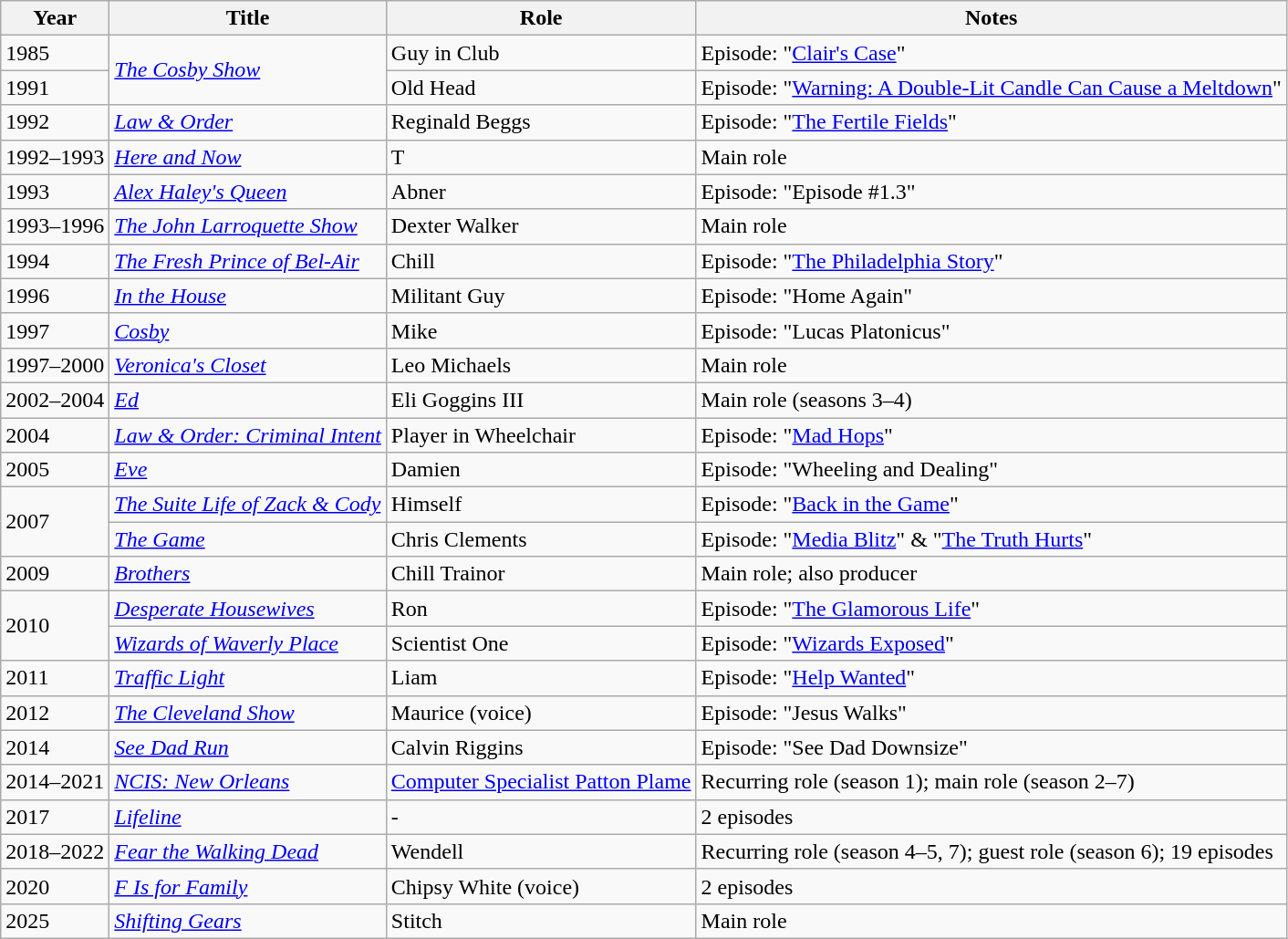<table class="wikitable sortable">
<tr>
<th>Year</th>
<th>Title</th>
<th>Role</th>
<th class="unsortable">Notes</th>
</tr>
<tr>
<td>1985</td>
<td rowspan=2><em><a href='#'>The Cosby Show</a></em></td>
<td>Guy in Club</td>
<td>Episode: "<a href='#'>Clair's Case</a>"</td>
</tr>
<tr>
<td>1991</td>
<td>Old Head</td>
<td>Episode: "<a href='#'>Warning: A Double-Lit Candle Can Cause a Meltdown</a>"</td>
</tr>
<tr>
<td>1992</td>
<td><em><a href='#'>Law & Order</a></em></td>
<td>Reginald Beggs</td>
<td>Episode: "<a href='#'>The Fertile Fields</a>"</td>
</tr>
<tr>
<td>1992–1993</td>
<td><em><a href='#'>Here and Now</a></em></td>
<td>T</td>
<td>Main role</td>
</tr>
<tr>
<td>1993</td>
<td><em><a href='#'>Alex Haley's Queen</a></em></td>
<td>Abner</td>
<td>Episode: "Episode #1.3"</td>
</tr>
<tr>
<td>1993–1996</td>
<td><em><a href='#'>The John Larroquette Show</a></em></td>
<td>Dexter Walker</td>
<td>Main role</td>
</tr>
<tr>
<td>1994</td>
<td><em><a href='#'>The Fresh Prince of Bel-Air</a></em></td>
<td>Chill</td>
<td>Episode: "<a href='#'>The Philadelphia Story</a>"</td>
</tr>
<tr>
<td>1996</td>
<td><em><a href='#'>In the House</a></em></td>
<td>Militant Guy</td>
<td>Episode: "Home Again"</td>
</tr>
<tr>
<td>1997</td>
<td><em><a href='#'>Cosby</a></em></td>
<td>Mike</td>
<td>Episode: "Lucas Platonicus"</td>
</tr>
<tr>
<td>1997–2000</td>
<td><em><a href='#'>Veronica's Closet</a></em></td>
<td>Leo Michaels</td>
<td>Main role</td>
</tr>
<tr>
<td>2002–2004</td>
<td><em><a href='#'>Ed</a></em></td>
<td>Eli Goggins III</td>
<td>Main role (seasons 3–4)</td>
</tr>
<tr>
<td>2004</td>
<td><em><a href='#'>Law & Order: Criminal Intent</a></em></td>
<td>Player in Wheelchair</td>
<td>Episode: "<a href='#'>Mad Hops</a>"</td>
</tr>
<tr>
<td>2005</td>
<td><em><a href='#'>Eve</a></em></td>
<td>Damien</td>
<td>Episode: "Wheeling and Dealing"</td>
</tr>
<tr>
<td rowspan=2>2007</td>
<td><em><a href='#'>The Suite Life of Zack & Cody</a></em></td>
<td>Himself</td>
<td>Episode: "<a href='#'>Back in the Game</a>"</td>
</tr>
<tr>
<td><em><a href='#'>The Game</a></em></td>
<td>Chris Clements</td>
<td>Episode: "<a href='#'>Media Blitz</a>" & "<a href='#'>The Truth Hurts</a>"</td>
</tr>
<tr>
<td>2009</td>
<td><em><a href='#'>Brothers</a></em></td>
<td>Chill Trainor</td>
<td>Main role; also producer</td>
</tr>
<tr>
<td rowspan=2>2010</td>
<td><em><a href='#'>Desperate Housewives</a></em></td>
<td>Ron</td>
<td>Episode: "<a href='#'>The Glamorous Life</a>"</td>
</tr>
<tr>
<td><em><a href='#'>Wizards of Waverly Place</a></em></td>
<td>Scientist One</td>
<td>Episode: "<a href='#'>Wizards Exposed</a>"</td>
</tr>
<tr>
<td>2011</td>
<td><em><a href='#'>Traffic Light</a></em></td>
<td>Liam</td>
<td>Episode: "<a href='#'>Help Wanted</a>"</td>
</tr>
<tr>
<td>2012</td>
<td><em><a href='#'>The Cleveland Show</a></em></td>
<td>Maurice (voice)</td>
<td>Episode: "Jesus Walks"</td>
</tr>
<tr>
<td>2014</td>
<td><em><a href='#'>See Dad Run</a></em></td>
<td>Calvin Riggins</td>
<td>Episode: "See Dad Downsize"</td>
</tr>
<tr>
<td>2014–2021</td>
<td><em><a href='#'>NCIS: New Orleans</a></em></td>
<td><a href='#'>Computer Specialist Patton Plame</a></td>
<td>Recurring role (season 1); main role (season 2–7)</td>
</tr>
<tr>
<td>2017</td>
<td><em><a href='#'>Lifeline</a></em></td>
<td>-</td>
<td>2 episodes</td>
</tr>
<tr>
<td>2018–2022</td>
<td><em><a href='#'>Fear the Walking Dead</a></em></td>
<td>Wendell</td>
<td>Recurring role (season 4–5, 7); guest role (season 6); 19 episodes</td>
</tr>
<tr>
<td>2020</td>
<td><em><a href='#'>F Is for Family</a></em></td>
<td>Chipsy White (voice)</td>
<td>2 episodes</td>
</tr>
<tr>
<td>2025</td>
<td><em><a href='#'>Shifting Gears</a></em></td>
<td>Stitch</td>
<td>Main role</td>
</tr>
</table>
